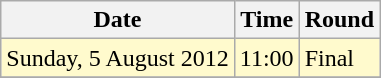<table class="wikitable">
<tr>
<th>Date</th>
<th>Time</th>
<th>Round</th>
</tr>
<tr>
<td style=background:lemonchiffon>Sunday, 5 August 2012</td>
<td style=background:lemonchiffon>11:00</td>
<td style=background:lemonchiffon>Final</td>
</tr>
<tr>
</tr>
</table>
